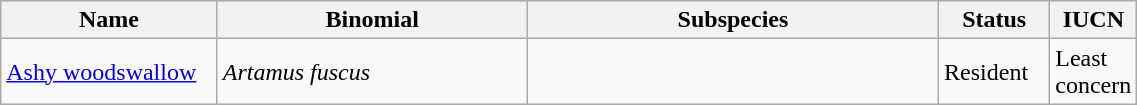<table width=60% class="wikitable">
<tr>
<th width=20%>Name</th>
<th width=30%>Binomial</th>
<th width=40%>Subspecies</th>
<th width=30%>Status</th>
<th width=30%>IUCN</th>
</tr>
<tr>
<td><a href='#'>Ashy woodswallow</a><br></td>
<td><em>Artamus fuscus</em></td>
<td></td>
<td>Resident</td>
<td>Least concern</td>
</tr>
</table>
